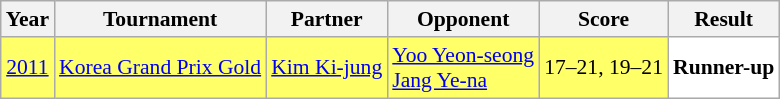<table class="sortable wikitable" style="font-size: 90%;">
<tr>
<th>Year</th>
<th>Tournament</th>
<th>Partner</th>
<th>Opponent</th>
<th>Score</th>
<th>Result</th>
</tr>
<tr style="background:#FFFF67">
<td align="center"><a href='#'>2011</a></td>
<td align="left"><a href='#'>Korea Grand Prix Gold</a></td>
<td align="left"> <a href='#'>Kim Ki-jung</a></td>
<td align="left"> <a href='#'>Yoo Yeon-seong</a> <br>  <a href='#'>Jang Ye-na</a></td>
<td align="left">17–21, 19–21</td>
<td style="text-align:left; background:white"> <strong>Runner-up</strong></td>
</tr>
</table>
